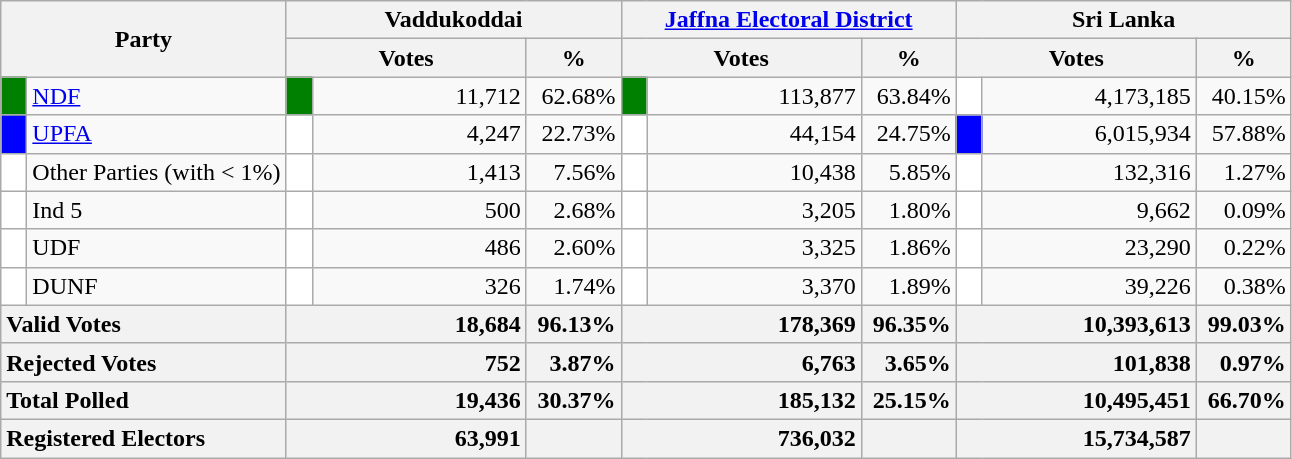<table class="wikitable">
<tr>
<th colspan="2" width="144px"rowspan="2">Party</th>
<th colspan="3" width="216px">Vaddukoddai</th>
<th colspan="3" width="216px"><a href='#'>Jaffna Electoral District</a></th>
<th colspan="3" width="216px">Sri Lanka</th>
</tr>
<tr>
<th colspan="2" width="144px">Votes</th>
<th>%</th>
<th colspan="2" width="144px">Votes</th>
<th>%</th>
<th colspan="2" width="144px">Votes</th>
<th>%</th>
</tr>
<tr>
<td style="background-color:green;" width="10px"></td>
<td style="text-align:left;"><a href='#'>NDF</a></td>
<td style="background-color:green;" width="10px"></td>
<td style="text-align:right;">11,712</td>
<td style="text-align:right;">62.68%</td>
<td style="background-color:green;" width="10px"></td>
<td style="text-align:right;">113,877</td>
<td style="text-align:right;">63.84%</td>
<td style="background-color:white;" width="10px"></td>
<td style="text-align:right;">4,173,185</td>
<td style="text-align:right;">40.15%</td>
</tr>
<tr>
<td style="background-color:blue;" width="10px"></td>
<td style="text-align:left;"><a href='#'>UPFA</a></td>
<td style="background-color:white;" width="10px"></td>
<td style="text-align:right;">4,247</td>
<td style="text-align:right;">22.73%</td>
<td style="background-color:white;" width="10px"></td>
<td style="text-align:right;">44,154</td>
<td style="text-align:right;">24.75%</td>
<td style="background-color:blue;" width="10px"></td>
<td style="text-align:right;">6,015,934</td>
<td style="text-align:right;">57.88%</td>
</tr>
<tr>
<td style="background-color:white;" width="10px"></td>
<td style="text-align:left;">Other Parties (with < 1%)</td>
<td style="background-color:white;" width="10px"></td>
<td style="text-align:right;">1,413</td>
<td style="text-align:right;">7.56%</td>
<td style="background-color:white;" width="10px"></td>
<td style="text-align:right;">10,438</td>
<td style="text-align:right;">5.85%</td>
<td style="background-color:white;" width="10px"></td>
<td style="text-align:right;">132,316</td>
<td style="text-align:right;">1.27%</td>
</tr>
<tr>
<td style="background-color:white;" width="10px"></td>
<td style="text-align:left;">Ind 5</td>
<td style="background-color:white;" width="10px"></td>
<td style="text-align:right;">500</td>
<td style="text-align:right;">2.68%</td>
<td style="background-color:white;" width="10px"></td>
<td style="text-align:right;">3,205</td>
<td style="text-align:right;">1.80%</td>
<td style="background-color:white;" width="10px"></td>
<td style="text-align:right;">9,662</td>
<td style="text-align:right;">0.09%</td>
</tr>
<tr>
<td style="background-color:white;" width="10px"></td>
<td style="text-align:left;">UDF</td>
<td style="background-color:white;" width="10px"></td>
<td style="text-align:right;">486</td>
<td style="text-align:right;">2.60%</td>
<td style="background-color:white;" width="10px"></td>
<td style="text-align:right;">3,325</td>
<td style="text-align:right;">1.86%</td>
<td style="background-color:white;" width="10px"></td>
<td style="text-align:right;">23,290</td>
<td style="text-align:right;">0.22%</td>
</tr>
<tr>
<td style="background-color:white;" width="10px"></td>
<td style="text-align:left;">DUNF</td>
<td style="background-color:white;" width="10px"></td>
<td style="text-align:right;">326</td>
<td style="text-align:right;">1.74%</td>
<td style="background-color:white;" width="10px"></td>
<td style="text-align:right;">3,370</td>
<td style="text-align:right;">1.89%</td>
<td style="background-color:white;" width="10px"></td>
<td style="text-align:right;">39,226</td>
<td style="text-align:right;">0.38%</td>
</tr>
<tr>
<th colspan="2" width="144px"style="text-align:left;">Valid Votes</th>
<th style="text-align:right;"colspan="2" width="144px">18,684</th>
<th style="text-align:right;">96.13%</th>
<th style="text-align:right;"colspan="2" width="144px">178,369</th>
<th style="text-align:right;">96.35%</th>
<th style="text-align:right;"colspan="2" width="144px">10,393,613</th>
<th style="text-align:right;">99.03%</th>
</tr>
<tr>
<th colspan="2" width="144px"style="text-align:left;">Rejected Votes</th>
<th style="text-align:right;"colspan="2" width="144px">752</th>
<th style="text-align:right;">3.87%</th>
<th style="text-align:right;"colspan="2" width="144px">6,763</th>
<th style="text-align:right;">3.65%</th>
<th style="text-align:right;"colspan="2" width="144px">101,838</th>
<th style="text-align:right;">0.97%</th>
</tr>
<tr>
<th colspan="2" width="144px"style="text-align:left;">Total Polled</th>
<th style="text-align:right;"colspan="2" width="144px">19,436</th>
<th style="text-align:right;">30.37%</th>
<th style="text-align:right;"colspan="2" width="144px">185,132</th>
<th style="text-align:right;">25.15%</th>
<th style="text-align:right;"colspan="2" width="144px">10,495,451</th>
<th style="text-align:right;">66.70%</th>
</tr>
<tr>
<th colspan="2" width="144px"style="text-align:left;">Registered Electors</th>
<th style="text-align:right;"colspan="2" width="144px">63,991</th>
<th></th>
<th style="text-align:right;"colspan="2" width="144px">736,032</th>
<th></th>
<th style="text-align:right;"colspan="2" width="144px">15,734,587</th>
<th></th>
</tr>
</table>
